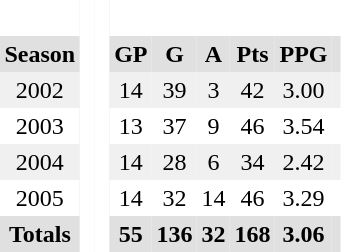<table BORDER="0" CELLPADDING="3" CELLSPACING="0">
<tr ALIGN="center" bgcolor="#e0e0e0">
<th colspan="1" bgcolor="#ffffff"> </th>
<th rowspan="99" bgcolor="#ffffff"> </th>
<th rowspan="99" bgcolor="#ffffff"> </th>
</tr>
<tr ALIGN="center" bgcolor="#e0e0e0">
<th>Season</th>
<th>GP</th>
<th>G</th>
<th>A</th>
<th>Pts</th>
<th>PPG</th>
<th></th>
</tr>
<tr ALIGN="center" bgcolor="#f0f0f0">
<td>2002</td>
<td>14</td>
<td>39</td>
<td>3</td>
<td>42</td>
<td>3.00</td>
<td></td>
</tr>
<tr ALIGN="center">
<td>2003</td>
<td>13</td>
<td>37</td>
<td>9</td>
<td>46</td>
<td>3.54</td>
<td></td>
</tr>
<tr ALIGN="center" bgcolor="#f0f0f0">
<td>2004</td>
<td>14</td>
<td>28</td>
<td>6</td>
<td>34</td>
<td>2.42</td>
<td></td>
</tr>
<tr ALIGN="center">
<td>2005</td>
<td>14</td>
<td>32</td>
<td>14</td>
<td>46</td>
<td>3.29</td>
<td></td>
</tr>
<tr ALIGN="center" bgcolor="#e0e0e0">
<th colspan="1.5">Totals</th>
<th>55</th>
<th>136</th>
<th>32</th>
<th>168</th>
<th>3.06</th>
<th></th>
</tr>
</table>
